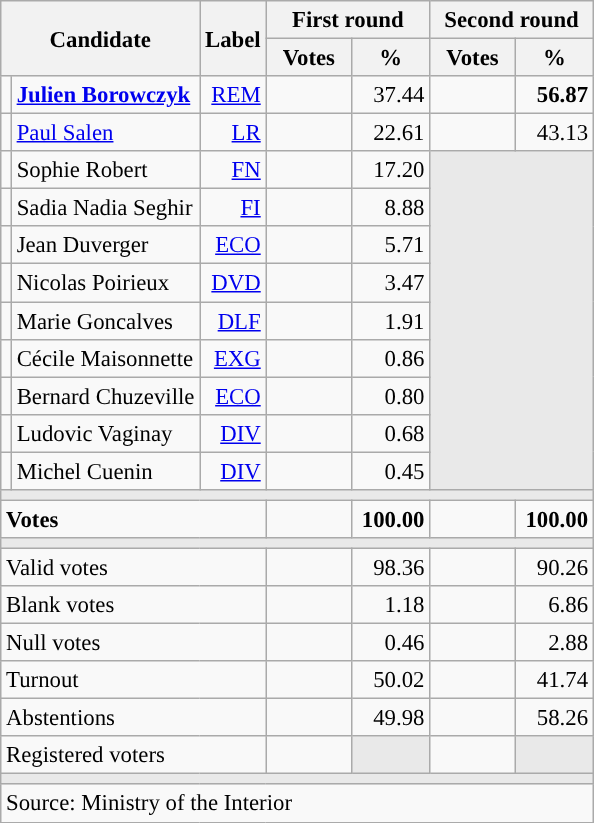<table class="wikitable" style="text-align:right;font-size:95%;">
<tr>
<th rowspan="2" colspan="2">Candidate</th>
<th rowspan="2">Label</th>
<th colspan="2">First round</th>
<th colspan="2">Second round</th>
</tr>
<tr>
<th style="width:50px;">Votes</th>
<th style="width:45px;">%</th>
<th style="width:50px;">Votes</th>
<th style="width:45px;">%</th>
</tr>
<tr>
<td style="color:inherit;background:"></td>
<td style="text-align:left;"><strong><a href='#'>Julien Borowczyk</a></strong></td>
<td><a href='#'>REM</a></td>
<td></td>
<td>37.44</td>
<td><strong></strong></td>
<td><strong>56.87</strong></td>
</tr>
<tr>
<td style="color:inherit;background:"></td>
<td style="text-align:left;"><a href='#'>Paul Salen</a></td>
<td><a href='#'>LR</a></td>
<td></td>
<td>22.61</td>
<td></td>
<td>43.13</td>
</tr>
<tr>
<td style="color:inherit;background:"></td>
<td style="text-align:left;">Sophie Robert</td>
<td><a href='#'>FN</a></td>
<td></td>
<td>17.20</td>
<td colspan="2" rowspan="9" style="background:#E9E9E9;"></td>
</tr>
<tr>
<td style="color:inherit;background:"></td>
<td style="text-align:left;">Sadia Nadia Seghir</td>
<td><a href='#'>FI</a></td>
<td></td>
<td>8.88</td>
</tr>
<tr>
<td style="color:inherit;background:"></td>
<td style="text-align:left;">Jean Duverger</td>
<td><a href='#'>ECO</a></td>
<td></td>
<td>5.71</td>
</tr>
<tr>
<td style="color:inherit;background:"></td>
<td style="text-align:left;">Nicolas Poirieux</td>
<td><a href='#'>DVD</a></td>
<td></td>
<td>3.47</td>
</tr>
<tr>
<td style="color:inherit;background:"></td>
<td style="text-align:left;">Marie Goncalves</td>
<td><a href='#'>DLF</a></td>
<td></td>
<td>1.91</td>
</tr>
<tr>
<td style="color:inherit;background:"></td>
<td style="text-align:left;">Cécile Maisonnette</td>
<td><a href='#'>EXG</a></td>
<td></td>
<td>0.86</td>
</tr>
<tr>
<td style="color:inherit;background:"></td>
<td style="text-align:left;">Bernard Chuzeville</td>
<td><a href='#'>ECO</a></td>
<td></td>
<td>0.80</td>
</tr>
<tr>
<td style="color:inherit;background:"></td>
<td style="text-align:left;">Ludovic Vaginay</td>
<td><a href='#'>DIV</a></td>
<td></td>
<td>0.68</td>
</tr>
<tr>
<td style="color:inherit;background:"></td>
<td style="text-align:left;">Michel Cuenin</td>
<td><a href='#'>DIV</a></td>
<td></td>
<td>0.45</td>
</tr>
<tr>
<td colspan="7" style="background:#E9E9E9;"></td>
</tr>
<tr style="font-weight:bold;">
<td colspan="3" style="text-align:left;">Votes</td>
<td></td>
<td>100.00</td>
<td></td>
<td>100.00</td>
</tr>
<tr>
<td colspan="7" style="background:#E9E9E9;"></td>
</tr>
<tr>
<td colspan="3" style="text-align:left;">Valid votes</td>
<td></td>
<td>98.36</td>
<td></td>
<td>90.26</td>
</tr>
<tr>
<td colspan="3" style="text-align:left;">Blank votes</td>
<td></td>
<td>1.18</td>
<td></td>
<td>6.86</td>
</tr>
<tr>
<td colspan="3" style="text-align:left;">Null votes</td>
<td></td>
<td>0.46</td>
<td></td>
<td>2.88</td>
</tr>
<tr>
<td colspan="3" style="text-align:left;">Turnout</td>
<td></td>
<td>50.02</td>
<td></td>
<td>41.74</td>
</tr>
<tr>
<td colspan="3" style="text-align:left;">Abstentions</td>
<td></td>
<td>49.98</td>
<td></td>
<td>58.26</td>
</tr>
<tr>
<td colspan="3" style="text-align:left;">Registered voters</td>
<td></td>
<td style="color:inherit;background:#E9E9E9;"></td>
<td></td>
<td style="color:inherit;background:#E9E9E9;"></td>
</tr>
<tr>
<td colspan="7" style="background:#E9E9E9;"></td>
</tr>
<tr>
<td colspan="7" style="text-align:left;">Source: Ministry of the Interior</td>
</tr>
</table>
